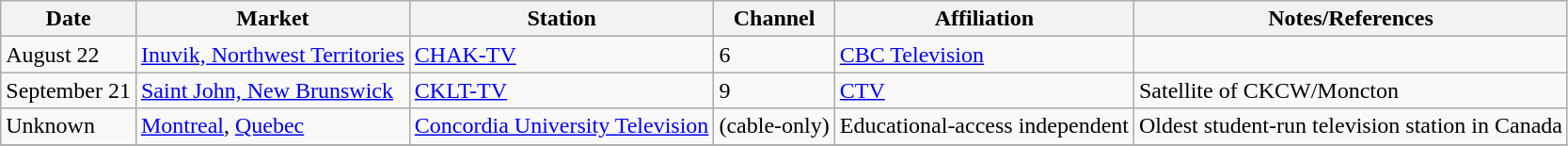<table class="wikitable">
<tr>
<th>Date</th>
<th>Market</th>
<th>Station</th>
<th>Channel</th>
<th>Affiliation</th>
<th>Notes/References</th>
</tr>
<tr>
<td>August 22</td>
<td><a href='#'>Inuvik, Northwest Territories</a></td>
<td><a href='#'>CHAK-TV</a></td>
<td>6</td>
<td><a href='#'>CBC Television</a></td>
<td></td>
</tr>
<tr>
<td>September 21</td>
<td><a href='#'>Saint John, New Brunswick</a></td>
<td><a href='#'>CKLT-TV</a></td>
<td>9</td>
<td><a href='#'>CTV</a></td>
<td>Satellite of CKCW/Moncton</td>
</tr>
<tr>
<td>Unknown</td>
<td><a href='#'>Montreal</a>, <a href='#'>Quebec</a></td>
<td><a href='#'>Concordia University Television</a></td>
<td>(cable-only)</td>
<td>Educational-access independent</td>
<td>Oldest student-run television station in Canada</td>
</tr>
<tr>
</tr>
</table>
